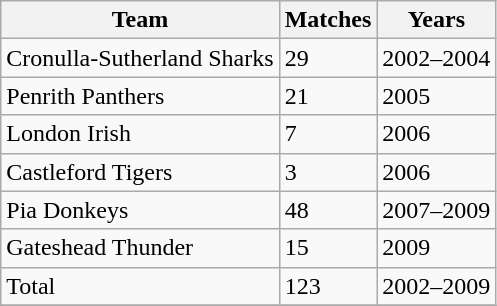<table class="wikitable">
<tr>
<th>Team</th>
<th>Matches</th>
<th>Years</th>
</tr>
<tr>
<td>Cronulla-Sutherland Sharks</td>
<td>29</td>
<td>2002–2004</td>
</tr>
<tr>
<td>Penrith Panthers</td>
<td>21</td>
<td>2005</td>
</tr>
<tr>
<td>London Irish</td>
<td>7</td>
<td>2006</td>
</tr>
<tr>
<td>Castleford Tigers</td>
<td>3</td>
<td>2006</td>
</tr>
<tr>
<td>Pia Donkeys</td>
<td>48</td>
<td>2007–2009</td>
</tr>
<tr>
<td>Gateshead Thunder</td>
<td>15</td>
<td>2009</td>
</tr>
<tr>
<td>Total</td>
<td>123</td>
<td>2002–2009</td>
</tr>
<tr>
</tr>
</table>
